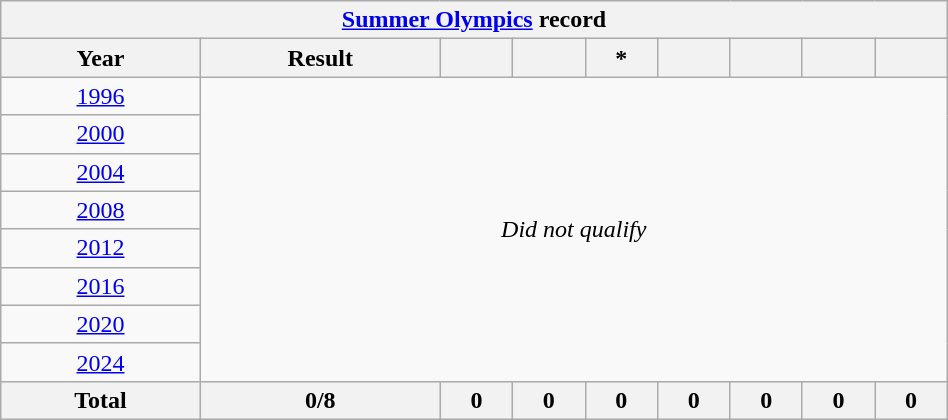<table class="wikitable" style="text-align: center; width:50%;">
<tr>
<th colspan=10><a href='#'>Summer Olympics</a> record</th>
</tr>
<tr>
<th>Year</th>
<th>Result</th>
<th></th>
<th></th>
<th>*</th>
<th></th>
<th></th>
<th></th>
<th></th>
</tr>
<tr>
<td> <a href='#'>1996</a></td>
<td colspan=8 rowspan=8><em>Did not qualify</em></td>
</tr>
<tr>
<td> <a href='#'>2000</a></td>
</tr>
<tr>
<td> <a href='#'>2004</a></td>
</tr>
<tr>
<td> <a href='#'>2008</a></td>
</tr>
<tr>
<td> <a href='#'>2012</a></td>
</tr>
<tr>
<td> <a href='#'>2016</a></td>
</tr>
<tr>
<td> <a href='#'>2020</a></td>
</tr>
<tr>
<td> <a href='#'>2024</a></td>
</tr>
<tr>
<th>Total</th>
<th>0/8</th>
<th>0</th>
<th>0</th>
<th>0</th>
<th>0</th>
<th>0</th>
<th>0</th>
<th>0</th>
</tr>
</table>
